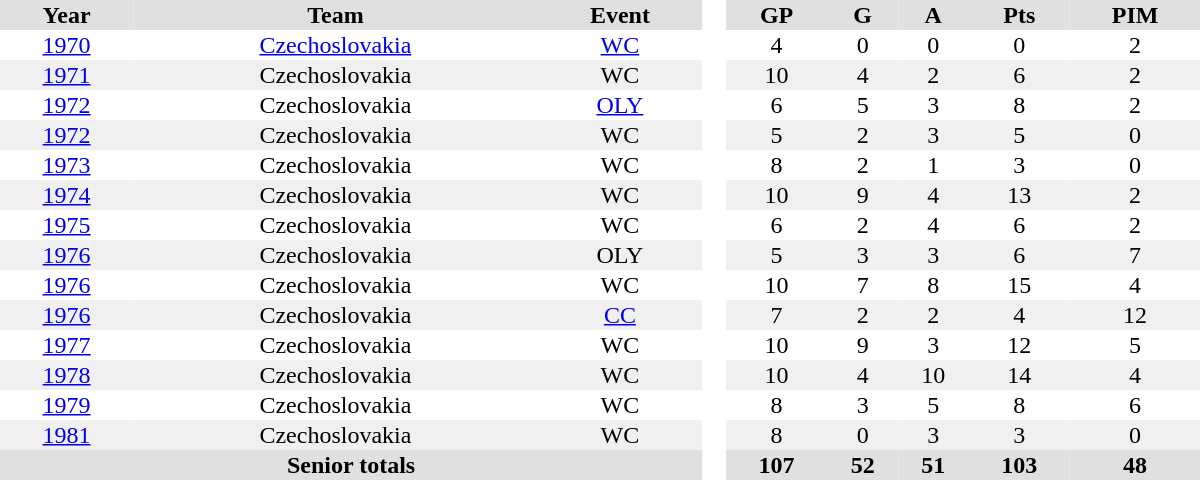<table border="0" cellpadding="1" cellspacing="0" style="text-align:center; width:50em">
<tr ALIGN="center" bgcolor="#e0e0e0">
<th>Year</th>
<th>Team</th>
<th>Event</th>
<th rowspan="99" bgcolor="#ffffff"> </th>
<th>GP</th>
<th>G</th>
<th>A</th>
<th>Pts</th>
<th>PIM</th>
</tr>
<tr>
<td><a href='#'>1970</a></td>
<td><a href='#'>Czechoslovakia</a></td>
<td><a href='#'>WC</a></td>
<td>4</td>
<td>0</td>
<td>0</td>
<td>0</td>
<td>2</td>
</tr>
<tr bgcolor="#f0f0f0">
<td><a href='#'>1971</a></td>
<td>Czechoslovakia</td>
<td>WC</td>
<td>10</td>
<td>4</td>
<td>2</td>
<td>6</td>
<td>2</td>
</tr>
<tr>
<td><a href='#'>1972</a></td>
<td>Czechoslovakia</td>
<td><a href='#'>OLY</a></td>
<td>6</td>
<td>5</td>
<td>3</td>
<td>8</td>
<td>2</td>
</tr>
<tr bgcolor="#f0f0f0">
<td><a href='#'>1972</a></td>
<td>Czechoslovakia</td>
<td>WC</td>
<td>5</td>
<td>2</td>
<td>3</td>
<td>5</td>
<td>0</td>
</tr>
<tr>
<td><a href='#'>1973</a></td>
<td>Czechoslovakia</td>
<td>WC</td>
<td>8</td>
<td>2</td>
<td>1</td>
<td>3</td>
<td>0</td>
</tr>
<tr bgcolor="#f0f0f0">
<td><a href='#'>1974</a></td>
<td>Czechoslovakia</td>
<td>WC</td>
<td>10</td>
<td>9</td>
<td>4</td>
<td>13</td>
<td>2</td>
</tr>
<tr>
<td><a href='#'>1975</a></td>
<td>Czechoslovakia</td>
<td>WC</td>
<td>6</td>
<td>2</td>
<td>4</td>
<td>6</td>
<td>2</td>
</tr>
<tr bgcolor="#f0f0f0">
<td><a href='#'>1976</a></td>
<td>Czechoslovakia</td>
<td>OLY</td>
<td>5</td>
<td>3</td>
<td>3</td>
<td>6</td>
<td>7</td>
</tr>
<tr>
<td><a href='#'>1976</a></td>
<td>Czechoslovakia</td>
<td>WC</td>
<td>10</td>
<td>7</td>
<td>8</td>
<td>15</td>
<td>4</td>
</tr>
<tr bgcolor="#f0f0f0">
<td><a href='#'>1976</a></td>
<td>Czechoslovakia</td>
<td><a href='#'>CC</a></td>
<td>7</td>
<td>2</td>
<td>2</td>
<td>4</td>
<td>12</td>
</tr>
<tr>
<td><a href='#'>1977</a></td>
<td>Czechoslovakia</td>
<td>WC</td>
<td>10</td>
<td>9</td>
<td>3</td>
<td>12</td>
<td>5</td>
</tr>
<tr bgcolor="#f0f0f0">
<td><a href='#'>1978</a></td>
<td>Czechoslovakia</td>
<td>WC</td>
<td>10</td>
<td>4</td>
<td>10</td>
<td>14</td>
<td>4</td>
</tr>
<tr>
<td><a href='#'>1979</a></td>
<td>Czechoslovakia</td>
<td>WC</td>
<td>8</td>
<td>3</td>
<td>5</td>
<td>8</td>
<td>6</td>
</tr>
<tr bgcolor="#f0f0f0">
<td><a href='#'>1981</a></td>
<td>Czechoslovakia</td>
<td>WC</td>
<td>8</td>
<td>0</td>
<td>3</td>
<td>3</td>
<td>0</td>
</tr>
<tr bgcolor="#e0e0e0">
<th colspan=3>Senior totals</th>
<th>107</th>
<th>52</th>
<th>51</th>
<th>103</th>
<th>48</th>
</tr>
</table>
